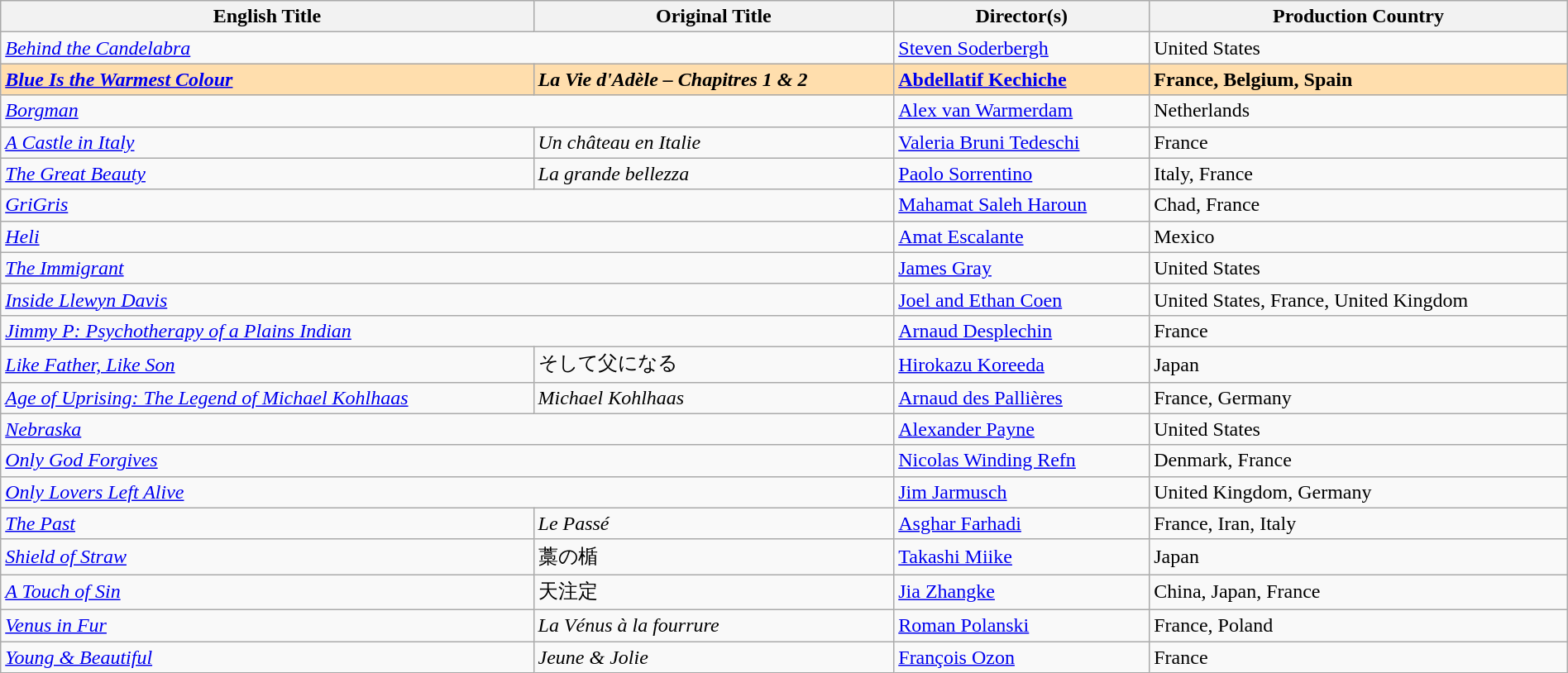<table class="wikitable" width="100%" cellpadding="5">
<tr>
<th scope="col">English Title</th>
<th scope="col">Original Title</th>
<th scope="col">Director(s)</th>
<th scope="col">Production Country</th>
</tr>
<tr>
<td colspan=2><em><a href='#'>Behind the Candelabra</a></em></td>
<td data-sort-value="Soderbergh"><a href='#'>Steven Soderbergh</a></td>
<td>United States</td>
</tr>
<tr style="background:#FFDEAD;">
<td><strong><em><a href='#'>Blue Is the Warmest Colour</a></em></strong></td>
<td data-sort-value="Vie"><strong><em>La Vie d'Adèle – Chapitres 1 & 2</em></strong></td>
<td data-sort-value="Kechiche"><strong><a href='#'>Abdellatif Kechiche</a></strong></td>
<td><strong>France, Belgium, Spain</strong></td>
</tr>
<tr>
<td colspan=2><em><a href='#'>Borgman</a></em></td>
<td data-sort-value="Warmerdam"><a href='#'>Alex van Warmerdam</a></td>
<td>Netherlands</td>
</tr>
<tr>
<td data-sort-value="Castle"><em><a href='#'>A Castle in Italy</a></em></td>
<td data-sort-value="Chateau"><em>Un château en Italie</em></td>
<td data-sort-value="Tedeschi"><a href='#'>Valeria Bruni Tedeschi</a></td>
<td>France</td>
</tr>
<tr>
<td data-sort-value="Great"><em><a href='#'>The Great Beauty</a></em></td>
<td data-sort-value="Grande"><em>La grande bellezza</em></td>
<td data-sort-value="Sorrentino"><a href='#'>Paolo Sorrentino</a></td>
<td>Italy, France</td>
</tr>
<tr>
<td colspan=2><em><a href='#'>GriGris</a></em></td>
<td data-sort-value="Haroun"><a href='#'>Mahamat Saleh Haroun</a></td>
<td>Chad, France</td>
</tr>
<tr>
<td colspan=2><em><a href='#'>Heli</a></em></td>
<td data-sort-value="Escalante"><a href='#'>Amat Escalante</a></td>
<td>Mexico</td>
</tr>
<tr>
<td colspan=2 data-sort-value="Immigrant"><em><a href='#'>The Immigrant</a></em></td>
<td data-sort-value="Gray"><a href='#'>James Gray</a></td>
<td>United States</td>
</tr>
<tr>
<td colspan=2><em><a href='#'>Inside Llewyn Davis</a></em></td>
<td data-sort-value="Coen"><a href='#'>Joel and Ethan Coen</a></td>
<td>United States, France, United Kingdom</td>
</tr>
<tr>
<td colspan=2><em><a href='#'>Jimmy P: Psychotherapy of a Plains Indian</a></em></td>
<td data-sort-value="Desplechin"><a href='#'>Arnaud Desplechin</a></td>
<td>France</td>
</tr>
<tr>
<td><em><a href='#'>Like Father, Like Son</a></em></td>
<td>そして父になる</td>
<td data-sort-value="Koreeda"><a href='#'>Hirokazu Koreeda</a></td>
<td>Japan</td>
</tr>
<tr>
<td><em><a href='#'>Age of Uprising: The Legend of Michael Kohlhaas</a></em></td>
<td><em>Michael Kohlhaas</em></td>
<td data-sort-value="Pallières"><a href='#'>Arnaud des Pallières</a></td>
<td>France, Germany</td>
</tr>
<tr>
<td colspan=2><em><a href='#'>Nebraska</a></em></td>
<td data-sort-value="Payne"><a href='#'>Alexander Payne</a></td>
<td>United States</td>
</tr>
<tr>
<td colspan=2><em><a href='#'>Only God Forgives</a></em></td>
<td data-sort-value="Refn"><a href='#'>Nicolas Winding Refn</a></td>
<td>Denmark, France</td>
</tr>
<tr>
<td colspan=2><em><a href='#'>Only Lovers Left Alive</a></em></td>
<td data-sort-value="Jarmusch"><a href='#'>Jim Jarmusch</a></td>
<td>United Kingdom, Germany</td>
</tr>
<tr>
<td data-sort-value="Past"><em><a href='#'>The Past</a></em></td>
<td data-sort-value="Passé"><em>Le Passé</em></td>
<td data-sort-value="Farhadi"><a href='#'>Asghar Farhadi</a></td>
<td>France, Iran, Italy</td>
</tr>
<tr>
<td><em><a href='#'>Shield of Straw</a></em></td>
<td>藁の楯</td>
<td data-sort-value="Miike"><a href='#'>Takashi Miike</a></td>
<td>Japan</td>
</tr>
<tr>
<td data-sort-value="Touch"><em><a href='#'>A Touch of Sin</a></em></td>
<td>天注定</td>
<td data-sort-value="Zhangke"><a href='#'>Jia Zhangke</a></td>
<td>China, Japan, France</td>
</tr>
<tr>
<td><em><a href='#'>Venus in Fur</a></em></td>
<td data-sort-value="Venus"><em>La Vénus à la fourrure</em></td>
<td data-sort-value="Polanski"><a href='#'>Roman Polanski</a></td>
<td>France, Poland</td>
</tr>
<tr>
<td><em><a href='#'>Young & Beautiful</a></em></td>
<td><em>Jeune & Jolie</em></td>
<td data-sort-value="Ozon"><a href='#'>François Ozon</a></td>
<td>France</td>
</tr>
</table>
